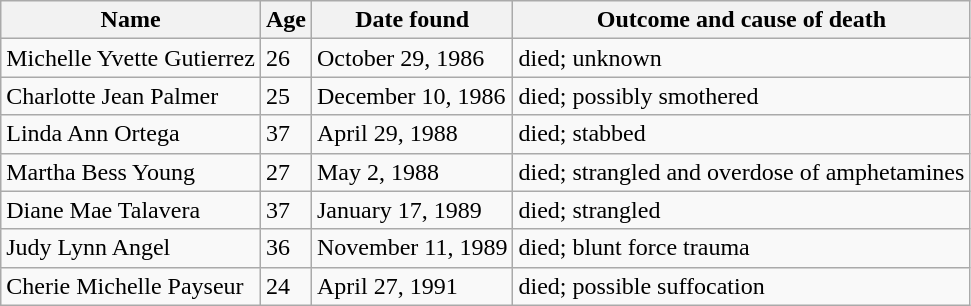<table class="wikitable">
<tr>
<th>Name</th>
<th>Age</th>
<th>Date found</th>
<th>Outcome and cause of death</th>
</tr>
<tr>
<td>Michelle Yvette Gutierrez</td>
<td>26</td>
<td>October 29, 1986</td>
<td>died; unknown</td>
</tr>
<tr>
<td>Charlotte Jean Palmer</td>
<td>25</td>
<td>December 10, 1986</td>
<td>died; possibly smothered</td>
</tr>
<tr>
<td>Linda Ann Ortega</td>
<td>37</td>
<td>April 29, 1988</td>
<td>died; stabbed</td>
</tr>
<tr>
<td>Martha Bess Young</td>
<td>27</td>
<td>May 2, 1988</td>
<td>died; strangled and overdose of amphetamines</td>
</tr>
<tr>
<td>Diane Mae Talavera</td>
<td>37</td>
<td>January 17, 1989</td>
<td>died; strangled</td>
</tr>
<tr>
<td>Judy Lynn Angel</td>
<td>36</td>
<td>November 11, 1989</td>
<td>died; blunt force trauma</td>
</tr>
<tr>
<td>Cherie Michelle Payseur</td>
<td>24</td>
<td>April 27, 1991</td>
<td>died; possible suffocation</td>
</tr>
</table>
